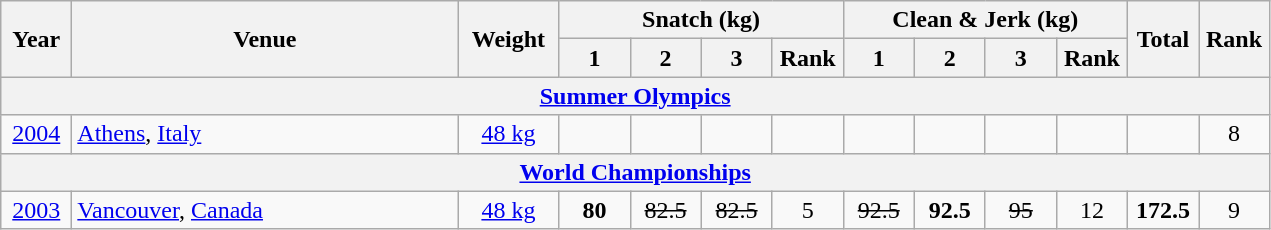<table class = "wikitable" style="text-align:center;">
<tr>
<th rowspan=2 width=40>Year</th>
<th rowspan=2 width=250>Venue</th>
<th rowspan=2 width=60>Weight</th>
<th colspan=4>Snatch (kg)</th>
<th colspan=4>Clean & Jerk (kg)</th>
<th rowspan=2 width=40>Total</th>
<th rowspan=2 width=40>Rank</th>
</tr>
<tr>
<th width=40>1</th>
<th width=40>2</th>
<th width=40>3</th>
<th width=40>Rank</th>
<th width=40>1</th>
<th width=40>2</th>
<th width=40>3</th>
<th width=40>Rank</th>
</tr>
<tr>
<th colspan=13><a href='#'>Summer Olympics</a></th>
</tr>
<tr>
<td><a href='#'>2004</a></td>
<td align=left> <a href='#'>Athens</a>, <a href='#'>Italy</a></td>
<td><a href='#'>48 kg</a></td>
<td></td>
<td></td>
<td></td>
<td></td>
<td></td>
<td></td>
<td></td>
<td></td>
<td></td>
<td>8</td>
</tr>
<tr>
<th colspan=13><a href='#'>World Championships</a></th>
</tr>
<tr>
<td><a href='#'>2003</a></td>
<td align=left> <a href='#'>Vancouver</a>, <a href='#'>Canada</a></td>
<td><a href='#'>48 kg</a></td>
<td><strong>80</strong></td>
<td><s>82.5</s></td>
<td><s>82.5</s></td>
<td>5</td>
<td><s>92.5</s></td>
<td><strong>92.5</strong></td>
<td><s>95</s></td>
<td>12</td>
<td><strong>172.5</strong></td>
<td>9</td>
</tr>
</table>
